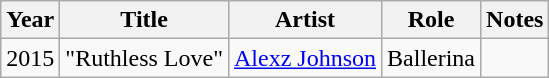<table class="wikitable sortable">
<tr>
<th>Year</th>
<th>Title</th>
<th>Artist</th>
<th>Role</th>
<th>Notes</th>
</tr>
<tr>
<td>2015</td>
<td>"Ruthless Love"</td>
<td><a href='#'>Alexz Johnson</a></td>
<td>Ballerina</td>
<td></td>
</tr>
</table>
